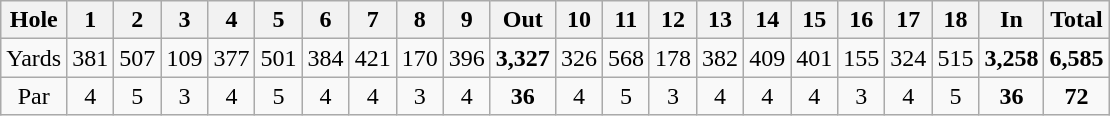<table class="wikitable" style="text-align:center">
<tr>
<th>Hole</th>
<th>1</th>
<th>2</th>
<th>3</th>
<th>4</th>
<th>5</th>
<th>6</th>
<th>7</th>
<th>8</th>
<th>9</th>
<th>Out</th>
<th>10</th>
<th>11</th>
<th>12</th>
<th>13</th>
<th>14</th>
<th>15</th>
<th>16</th>
<th>17</th>
<th>18</th>
<th>In</th>
<th>Total</th>
</tr>
<tr>
<td>Yards</td>
<td>381</td>
<td>507</td>
<td>109</td>
<td>377</td>
<td>501</td>
<td>384</td>
<td>421</td>
<td>170</td>
<td>396</td>
<td><strong>3,327</strong></td>
<td>326</td>
<td>568</td>
<td>178</td>
<td>382</td>
<td>409</td>
<td>401</td>
<td>155</td>
<td>324</td>
<td>515</td>
<td><strong>3,258</strong></td>
<td><strong>6,585</strong></td>
</tr>
<tr>
<td>Par</td>
<td>4</td>
<td>5</td>
<td>3</td>
<td>4</td>
<td>5</td>
<td>4</td>
<td>4</td>
<td>3</td>
<td>4</td>
<td><strong>36</strong></td>
<td>4</td>
<td>5</td>
<td>3</td>
<td>4</td>
<td>4</td>
<td>4</td>
<td>3</td>
<td>4</td>
<td>5</td>
<td><strong>36</strong></td>
<td><strong>72</strong></td>
</tr>
</table>
